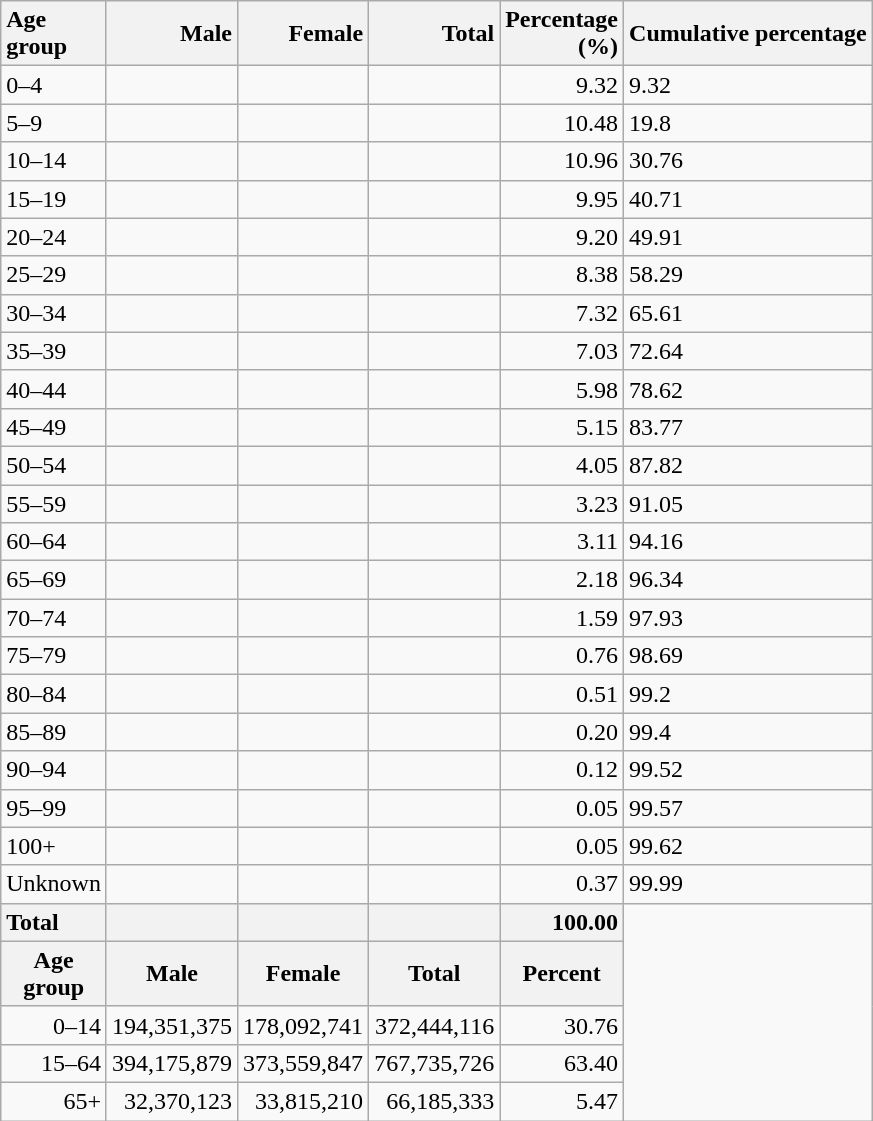<table class="wikitable sortable">
<tr>
<th scope="col" style="text-align: left;">Age group</th>
<th scope="col" style="text-align: right;" data-sort-type="number">Male</th>
<th scope="col" style="text-align: right;" data-sort-type="number">Female</th>
<th scope="col" style="text-align: right;" data-sort-type="number">Total</th>
<th scope="col" style="text-align: right;" data-sort-type="number">Percentage (%)</th>
<th>Cumulative percentage</th>
</tr>
<tr>
<td>0–4</td>
<td style="text-align: right;"></td>
<td style="text-align: right;"></td>
<td style="text-align: right;"></td>
<td style="text-align: right;">9.32</td>
<td>9.32</td>
</tr>
<tr>
<td>5–9</td>
<td style="text-align: right;"></td>
<td style="text-align: right;"></td>
<td style="text-align: right;"></td>
<td style="text-align: right;">10.48</td>
<td>19.8</td>
</tr>
<tr>
<td>10–14</td>
<td style="text-align: right;"></td>
<td style="text-align: right;"></td>
<td style="text-align: right;"></td>
<td style="text-align: right;">10.96</td>
<td>30.76</td>
</tr>
<tr>
<td>15–19</td>
<td style="text-align: right;"></td>
<td style="text-align: right;"></td>
<td style="text-align: right;"></td>
<td style="text-align: right;">9.95</td>
<td>40.71</td>
</tr>
<tr>
<td>20–24</td>
<td style="text-align: right;"></td>
<td style="text-align: right;"></td>
<td style="text-align: right;"></td>
<td style="text-align: right;">9.20</td>
<td>49.91</td>
</tr>
<tr>
<td>25–29</td>
<td style="text-align: right;"></td>
<td style="text-align: right;"></td>
<td style="text-align: right;"></td>
<td style="text-align: right;">8.38</td>
<td>58.29</td>
</tr>
<tr>
<td>30–34</td>
<td style="text-align: right;"></td>
<td style="text-align: right;"></td>
<td style="text-align: right;"></td>
<td style="text-align: right;">7.32</td>
<td>65.61</td>
</tr>
<tr>
<td>35–39</td>
<td style="text-align: right;"></td>
<td style="text-align: right;"></td>
<td style="text-align: right;"></td>
<td style="text-align: right;">7.03</td>
<td>72.64</td>
</tr>
<tr>
<td>40–44</td>
<td style="text-align: right;"></td>
<td style="text-align: right;"></td>
<td style="text-align: right;"></td>
<td style="text-align: right;">5.98</td>
<td>78.62</td>
</tr>
<tr>
<td>45–49</td>
<td style="text-align: right;"></td>
<td style="text-align: right;"></td>
<td style="text-align: right;"></td>
<td style="text-align: right;">5.15</td>
<td>83.77</td>
</tr>
<tr>
<td>50–54</td>
<td style="text-align: right;"></td>
<td style="text-align: right;"></td>
<td style="text-align: right;"></td>
<td style="text-align: right;">4.05</td>
<td>87.82</td>
</tr>
<tr>
<td>55–59</td>
<td style="text-align: right;"></td>
<td style="text-align: right;"></td>
<td style="text-align: right;"></td>
<td style="text-align: right;">3.23</td>
<td>91.05</td>
</tr>
<tr>
<td>60–64</td>
<td style="text-align: right;"></td>
<td style="text-align: right;"></td>
<td style="text-align: right;"></td>
<td style="text-align: right;">3.11</td>
<td>94.16</td>
</tr>
<tr>
<td>65–69</td>
<td style="text-align: right;"></td>
<td style="text-align: right;"></td>
<td style="text-align: right;"></td>
<td style="text-align: right;">2.18</td>
<td>96.34</td>
</tr>
<tr>
<td>70–74</td>
<td style="text-align: right;"></td>
<td style="text-align: right;"></td>
<td style="text-align: right;"></td>
<td style="text-align: right;">1.59</td>
<td>97.93</td>
</tr>
<tr>
<td>75–79</td>
<td style="text-align: right;"></td>
<td style="text-align: right;"></td>
<td style="text-align: right;"></td>
<td style="text-align: right;">0.76</td>
<td>98.69</td>
</tr>
<tr>
<td>80–84</td>
<td style="text-align: right;"></td>
<td style="text-align: right;"></td>
<td style="text-align: right;"></td>
<td style="text-align: right;">0.51</td>
<td>99.2</td>
</tr>
<tr>
<td>85–89</td>
<td style="text-align: right;"></td>
<td style="text-align: right;"></td>
<td style="text-align: right;"></td>
<td style="text-align: right;">0.20</td>
<td>99.4</td>
</tr>
<tr>
<td>90–94</td>
<td style="text-align: right;"></td>
<td style="text-align: right;"></td>
<td style="text-align: right;"></td>
<td style="text-align: right;">0.12</td>
<td>99.52</td>
</tr>
<tr>
<td>95–99</td>
<td style="text-align: right;"></td>
<td style="text-align: right;"></td>
<td style="text-align: right;"></td>
<td style="text-align: right;">0.05</td>
<td>99.57</td>
</tr>
<tr>
<td>100+</td>
<td style="text-align: right;"></td>
<td style="text-align: right;"></td>
<td style="text-align: right;"></td>
<td style="text-align: right;">0.05</td>
<td>99.62</td>
</tr>
<tr>
<td>Unknown</td>
<td style="text-align: right;"></td>
<td style="text-align: right;"></td>
<td style="text-align: right;"></td>
<td style="text-align: right;">0.37</td>
<td>99.99</td>
</tr>
<tr>
<th style="text-align: left;">Total</th>
<th style="text-align: right;"></th>
<th style="text-align: right;"></th>
<th style="text-align: right;"></th>
<th style="text-align: right;">100.00</th>
</tr>
<tr>
<th width="50">Age group</th>
<th width="80pt">Male</th>
<th width="80">Female</th>
<th width="80">Total</th>
<th width="50">Percent</th>
</tr>
<tr>
<td align="right">0–14</td>
<td align="right">194,351,375</td>
<td align="right">178,092,741</td>
<td align="right">372,444,116</td>
<td align="right">30.76</td>
</tr>
<tr>
<td align="right">15–64</td>
<td align="right">394,175,879</td>
<td align="right">373,559,847</td>
<td align="right">767,735,726</td>
<td align="right">63.40</td>
</tr>
<tr>
<td align="right">65+</td>
<td align="right">32,370,123</td>
<td align="right">33,815,210</td>
<td align="right">66,185,333</td>
<td align="right">5.47</td>
</tr>
</table>
